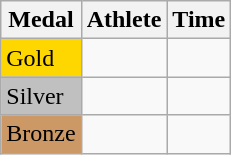<table class="wikitable">
<tr>
<th>Medal</th>
<th>Athlete</th>
<th>Time</th>
</tr>
<tr>
<td bgcolor="gold">Gold</td>
<td></td>
<td></td>
</tr>
<tr>
<td bgcolor="silver">Silver</td>
<td></td>
<td></td>
</tr>
<tr>
<td bgcolor="CC9966">Bronze</td>
<td></td>
<td></td>
</tr>
</table>
